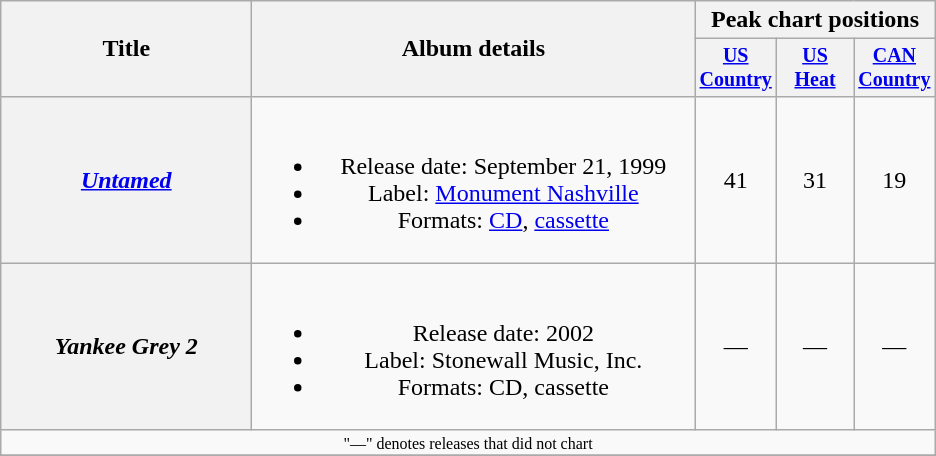<table class="wikitable plainrowheaders" style="text-align:center;">
<tr>
<th rowspan="2" style="width:10em;">Title</th>
<th rowspan="2" style="width:18em;">Album details</th>
<th colspan="3">Peak chart positions</th>
</tr>
<tr style="font-size:smaller;">
<th width="45"><a href='#'>US Country</a><br></th>
<th width="45"><a href='#'>US<br>Heat</a><br></th>
<th width="45"><a href='#'>CAN Country</a><br></th>
</tr>
<tr>
<th scope="row"><em><a href='#'>Untamed</a></em></th>
<td><br><ul><li>Release date: September 21, 1999</li><li>Label: <a href='#'>Monument Nashville</a></li><li>Formats: <a href='#'>CD</a>, <a href='#'>cassette</a></li></ul></td>
<td>41</td>
<td>31</td>
<td>19</td>
</tr>
<tr>
<th scope="row"><em>Yankee Grey 2</em></th>
<td><br><ul><li>Release date: 2002</li><li>Label: Stonewall Music, Inc.</li><li>Formats: CD, cassette</li></ul></td>
<td>—</td>
<td>—</td>
<td>—</td>
</tr>
<tr>
<td colspan="5" style="font-size:8pt">"—" denotes releases that did not chart</td>
</tr>
<tr>
</tr>
</table>
